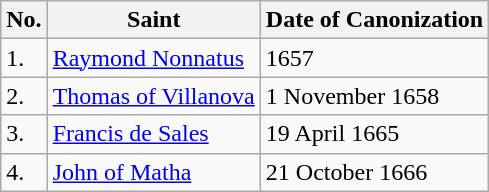<table class="wikitable">
<tr>
<th>No.</th>
<th>Saint</th>
<th>Date of Canonization</th>
</tr>
<tr>
<td>1.</td>
<td><a href='#'>Raymond Nonnatus</a></td>
<td>1657</td>
</tr>
<tr>
<td>2.</td>
<td><a href='#'>Thomas of Villanova</a></td>
<td>1 November 1658</td>
</tr>
<tr>
<td>3.</td>
<td><a href='#'>Francis de Sales</a></td>
<td>19 April 1665</td>
</tr>
<tr>
<td>4.</td>
<td><a href='#'>John of Matha</a></td>
<td>21 October 1666</td>
</tr>
</table>
